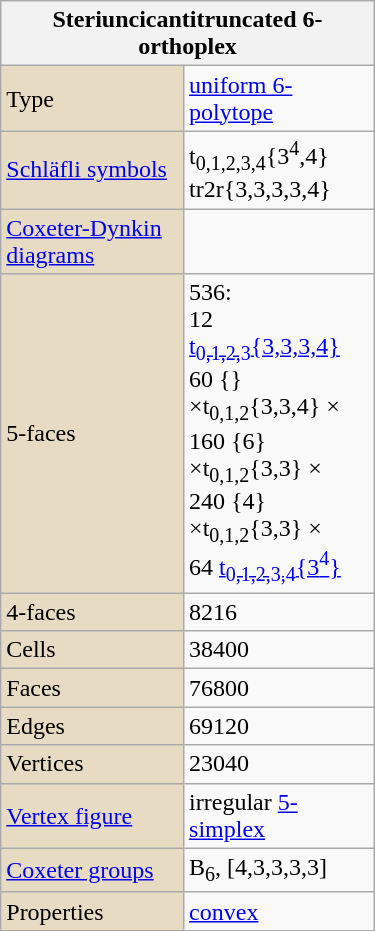<table class="wikitable" style="float:right; margin-left:8px; width:250px">
<tr>
<th bgcolor=#e7dcc3 colspan=2>Steriuncicantitruncated 6-orthoplex</th>
</tr>
<tr>
<td bgcolor=#e7dcc3>Type</td>
<td><a href='#'>uniform 6-polytope</a></td>
</tr>
<tr>
<td bgcolor=#e7dcc3><a href='#'>Schläfli symbols</a></td>
<td>t<sub>0,1,2,3,4</sub>{3<sup>4</sup>,4}<br>tr2r{3,3,3,3,4}</td>
</tr>
<tr>
<td bgcolor=#e7dcc3><a href='#'>Coxeter-Dynkin diagrams</a></td>
<td></td>
</tr>
<tr>
<td bgcolor=#e7dcc3>5-faces</td>
<td>536:<br>12 <a href='#'>t<sub>0,1,2,3</sub>{3,3,3,4}</a><br>60 {}×t<sub>0,1,2</sub>{3,3,4} ×<br>160 {6}×t<sub>0,1,2</sub>{3,3} ×<br>240 {4}×t<sub>0,1,2</sub>{3,3} ×<br>64 <a href='#'>t<sub>0,1,2,3,4</sub>{3<sup>4</sup>}</a><br></td>
</tr>
<tr>
<td bgcolor=#e7dcc3>4-faces</td>
<td>8216</td>
</tr>
<tr>
<td bgcolor=#e7dcc3>Cells</td>
<td>38400</td>
</tr>
<tr>
<td bgcolor=#e7dcc3>Faces</td>
<td>76800</td>
</tr>
<tr>
<td bgcolor=#e7dcc3>Edges</td>
<td>69120</td>
</tr>
<tr>
<td bgcolor=#e7dcc3>Vertices</td>
<td>23040</td>
</tr>
<tr>
<td bgcolor=#e7dcc3><a href='#'>Vertex figure</a></td>
<td>irregular <a href='#'>5-simplex</a></td>
</tr>
<tr>
<td bgcolor=#e7dcc3><a href='#'>Coxeter groups</a></td>
<td>B<sub>6</sub>, [4,3,3,3,3]</td>
</tr>
<tr>
<td bgcolor=#e7dcc3>Properties</td>
<td><a href='#'>convex</a></td>
</tr>
</table>
